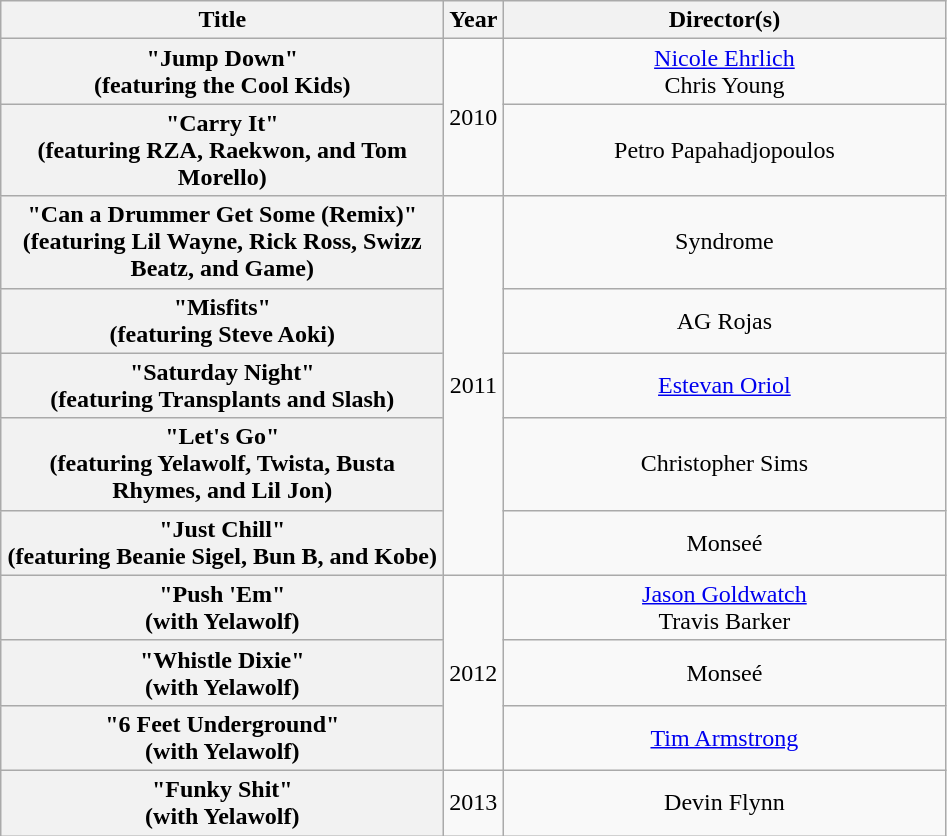<table class="wikitable plainrowheaders" style="text-align:center;">
<tr>
<th scope="col" style="width:18em;">Title</th>
<th scope="col">Year</th>
<th scope="col" style="width:18em;">Director(s)</th>
</tr>
<tr>
<th scope="row">"Jump Down" <br><span>(featuring the Cool Kids)</span></th>
<td rowspan="2">2010</td>
<td><a href='#'>Nicole Ehrlich</a> <br> Chris Young</td>
</tr>
<tr>
<th scope="row">"Carry It" <br><span>(featuring RZA, Raekwon, and Tom Morello)</span></th>
<td>Petro Papahadjopoulos</td>
</tr>
<tr>
<th scope="row">"Can a Drummer Get Some (Remix)" <br><span>(featuring Lil Wayne, Rick Ross, Swizz Beatz, and Game)</span></th>
<td rowspan="5">2011</td>
<td>Syndrome</td>
</tr>
<tr>
<th scope="row">"Misfits" <br><span>(featuring Steve Aoki)</span></th>
<td>AG Rojas</td>
</tr>
<tr>
<th scope="row">"Saturday Night" <br><span>(featuring Transplants and Slash)</span></th>
<td><a href='#'>Estevan Oriol</a></td>
</tr>
<tr>
<th scope="row">"Let's Go" <br><span>(featuring Yelawolf, Twista, Busta Rhymes, and Lil Jon)</span></th>
<td>Christopher Sims</td>
</tr>
<tr>
<th scope="row">"Just Chill" <br><span>(featuring Beanie Sigel, Bun B, and Kobe)</span></th>
<td>Monseé</td>
</tr>
<tr>
<th scope="row">"Push 'Em" <br><span>(with Yelawolf)</span></th>
<td rowspan="3">2012</td>
<td><a href='#'>Jason Goldwatch</a> <br> Travis Barker</td>
</tr>
<tr>
<th scope="row">"Whistle Dixie" <br><span>(with Yelawolf)</span></th>
<td>Monseé</td>
</tr>
<tr>
<th scope="row">"6 Feet Underground" <br><span>(with Yelawolf)</span></th>
<td><a href='#'>Tim Armstrong</a></td>
</tr>
<tr>
<th scope="row">"Funky Shit" <br><span>(with Yelawolf)</span></th>
<td>2013</td>
<td>Devin Flynn</td>
</tr>
</table>
